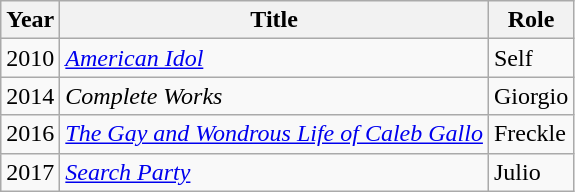<table class="wikitable sortable" >
<tr>
<th>Year</th>
<th>Title</th>
<th>Role</th>
</tr>
<tr>
<td>2010</td>
<td><em><a href='#'>American Idol</a></em></td>
<td>Self</td>
</tr>
<tr>
<td>2014</td>
<td><em>Complete Works</em></td>
<td>Giorgio</td>
</tr>
<tr>
<td>2016</td>
<td><em><a href='#'>The Gay and Wondrous Life of Caleb Gallo</a></em></td>
<td>Freckle</td>
</tr>
<tr>
<td>2017</td>
<td><em><a href='#'>Search Party</a></em></td>
<td>Julio</td>
</tr>
</table>
